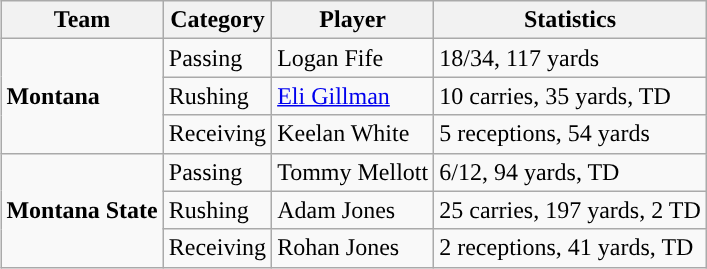<table class="wikitable" style="float: right;">
<tr>
<th>Team</th>
<th>Category</th>
<th>Player</th>
<th>Statistics</th>
</tr>
<tr>
<td rowspan=3><strong>Montana</strong></td>
<td>Passing</td>
<td>Logan Fife</td>
<td>18/34, 117 yards</td>
</tr>
<tr>
<td>Rushing</td>
<td><a href='#'>Eli Gillman</a></td>
<td>10 carries, 35 yards, TD</td>
</tr>
<tr>
<td>Receiving</td>
<td>Keelan White</td>
<td>5 receptions, 54 yards</td>
</tr>
<tr>
<td rowspan=3><strong>Montana State</strong></td>
<td>Passing</td>
<td>Tommy Mellott</td>
<td>6/12, 94 yards, TD</td>
</tr>
<tr>
<td>Rushing</td>
<td>Adam Jones</td>
<td>25 carries, 197 yards, 2 TD</td>
</tr>
<tr>
<td>Receiving</td>
<td>Rohan Jones</td>
<td>2 receptions, 41 yards, TD</td>
</tr>
</table>
